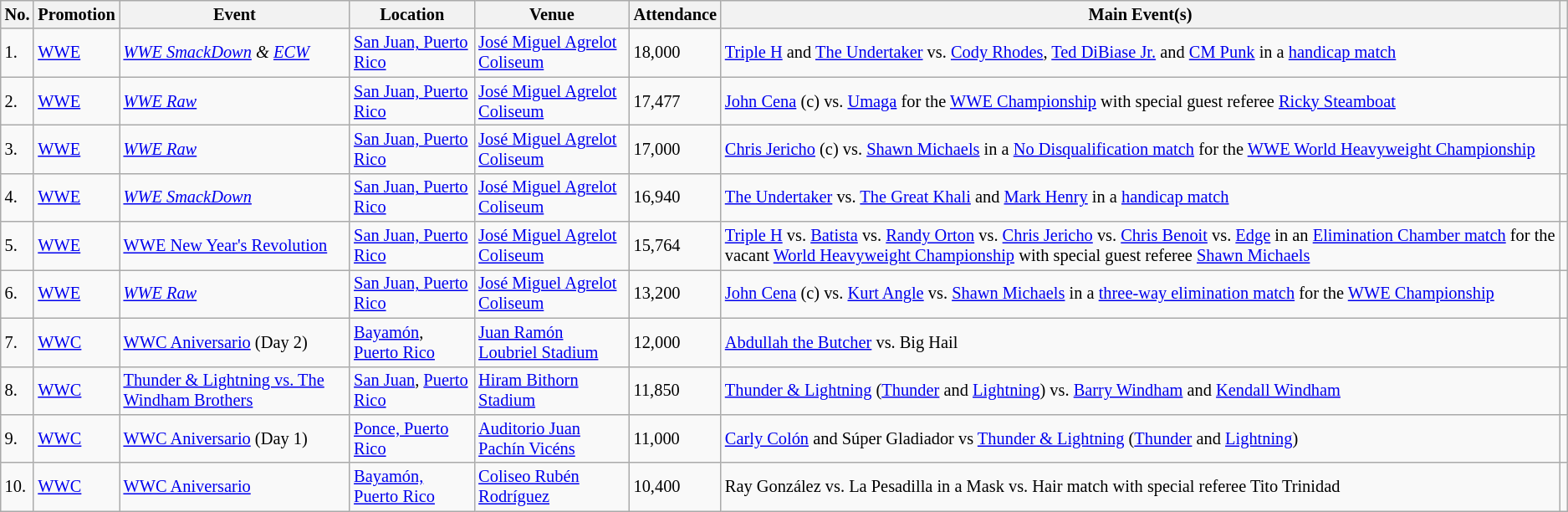<table class="wikitable sortable" style="font-size:85%;">
<tr>
<th>No.</th>
<th>Promotion</th>
<th>Event</th>
<th>Location</th>
<th>Venue</th>
<th>Attendance</th>
<th class=unsortable>Main Event(s)</th>
<th class=unsortable></th>
</tr>
<tr>
<td>1.</td>
<td><a href='#'>WWE</a></td>
<td><em><a href='#'>WWE SmackDown</a> & <a href='#'>ECW</a></em><br> </td>
<td><a href='#'>San Juan, Puerto Rico</a></td>
<td><a href='#'>José Miguel Agrelot Coliseum</a></td>
<td>18,000</td>
<td><a href='#'>Triple H</a> and <a href='#'>The Undertaker</a> vs. <a href='#'>Cody Rhodes</a>, <a href='#'>Ted DiBiase Jr.</a> and <a href='#'>CM Punk</a> in a <a href='#'>handicap match</a></td>
<td></td>
</tr>
<tr>
<td>2.</td>
<td><a href='#'>WWE</a></td>
<td><em><a href='#'>WWE Raw</a></em><br> </td>
<td><a href='#'>San Juan, Puerto Rico</a></td>
<td><a href='#'>José Miguel Agrelot Coliseum</a></td>
<td>17,477</td>
<td><a href='#'>John Cena</a> (c) vs. <a href='#'>Umaga</a> for the <a href='#'>WWE Championship</a> with special guest referee <a href='#'>Ricky Steamboat</a></td>
<td></td>
</tr>
<tr>
<td>3.</td>
<td><a href='#'>WWE</a></td>
<td><em><a href='#'>WWE Raw</a></em><br> </td>
<td><a href='#'>San Juan, Puerto Rico</a></td>
<td><a href='#'>José Miguel Agrelot Coliseum</a></td>
<td>17,000</td>
<td><a href='#'>Chris Jericho</a> (c) vs. <a href='#'>Shawn Michaels</a> in a <a href='#'>No Disqualification match</a> for the <a href='#'>WWE World Heavyweight Championship</a></td>
<td></td>
</tr>
<tr>
<td>4.</td>
<td><a href='#'>WWE</a></td>
<td><em><a href='#'>WWE SmackDown</a></em><br> </td>
<td><a href='#'>San Juan, Puerto Rico</a></td>
<td><a href='#'>José Miguel Agrelot Coliseum</a></td>
<td>16,940</td>
<td><a href='#'>The Undertaker</a> vs. <a href='#'>The Great Khali</a> and <a href='#'>Mark Henry</a> in a <a href='#'>handicap match</a></td>
<td></td>
</tr>
<tr>
<td>5.</td>
<td><a href='#'>WWE</a></td>
<td><a href='#'>WWE New Year's Revolution</a><br> </td>
<td><a href='#'>San Juan, Puerto Rico</a></td>
<td><a href='#'>José Miguel Agrelot Coliseum</a></td>
<td>15,764</td>
<td><a href='#'>Triple H</a> vs. <a href='#'>Batista</a> vs. <a href='#'>Randy Orton</a> vs. <a href='#'>Chris Jericho</a> vs. <a href='#'>Chris Benoit</a> vs. <a href='#'>Edge</a> in an <a href='#'>Elimination Chamber match</a> for the vacant <a href='#'>World Heavyweight Championship</a> with special guest referee <a href='#'>Shawn Michaels</a></td>
<td></td>
</tr>
<tr>
<td>6.</td>
<td><a href='#'>WWE</a></td>
<td><em><a href='#'>WWE Raw</a></em><br> </td>
<td><a href='#'>San Juan, Puerto Rico</a></td>
<td><a href='#'>José Miguel Agrelot Coliseum</a></td>
<td>13,200</td>
<td><a href='#'>John Cena</a> (c) vs. <a href='#'>Kurt Angle</a> vs. <a href='#'>Shawn Michaels</a> in a <a href='#'>three-way elimination match</a> for the <a href='#'>WWE Championship</a></td>
<td></td>
</tr>
<tr>
<td>7.</td>
<td><a href='#'>WWC</a></td>
<td><a href='#'>WWC Aniversario</a> (Day 2)<br> </td>
<td><a href='#'>Bayamón</a>, <a href='#'>Puerto Rico</a></td>
<td><a href='#'>Juan Ramón Loubriel Stadium</a></td>
<td>12,000</td>
<td><a href='#'>Abdullah the Butcher</a> vs. Big Hail</td>
<td></td>
</tr>
<tr>
<td>8.</td>
<td><a href='#'>WWC</a></td>
<td><a href='#'>Thunder & Lightning vs. The Windham Brothers</a><br> </td>
<td><a href='#'>San Juan</a>, <a href='#'>Puerto Rico</a></td>
<td><a href='#'>Hiram Bithorn Stadium</a></td>
<td>11,850</td>
<td><a href='#'>Thunder & Lightning</a> (<a href='#'>Thunder</a> and <a href='#'>Lightning</a>) vs. <a href='#'>Barry Windham</a> and <a href='#'>Kendall Windham</a></td>
<td></td>
</tr>
<tr>
<td>9.</td>
<td><a href='#'>WWC</a></td>
<td><a href='#'>WWC Aniversario</a> (Day 1)<br> </td>
<td><a href='#'>Ponce, Puerto Rico</a></td>
<td><a href='#'>Auditorio Juan Pachín Vicéns</a></td>
<td>11,000</td>
<td><a href='#'>Carly Colón</a> and Súper Gladiador vs <a href='#'>Thunder & Lightning</a> (<a href='#'>Thunder</a> and <a href='#'>Lightning</a>)</td>
<td></td>
</tr>
<tr>
<td>10.</td>
<td><a href='#'>WWC</a></td>
<td><a href='#'>WWC Aniversario</a><br> </td>
<td><a href='#'>Bayamón, Puerto Rico</a></td>
<td><a href='#'>Coliseo Rubén Rodríguez</a></td>
<td>10,400</td>
<td>Ray González vs. La Pesadilla in a Mask vs. Hair match with special referee Tito Trinidad</td>
<td></td>
</tr>
</table>
